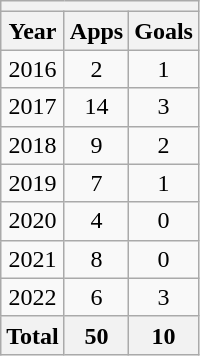<table class="wikitable" style="text-align:center">
<tr>
<th colspan=3></th>
</tr>
<tr>
<th>Year</th>
<th>Apps</th>
<th>Goals</th>
</tr>
<tr>
<td>2016</td>
<td>2</td>
<td>1</td>
</tr>
<tr>
<td>2017</td>
<td>14</td>
<td>3</td>
</tr>
<tr>
<td>2018</td>
<td>9</td>
<td>2</td>
</tr>
<tr>
<td>2019</td>
<td>7</td>
<td>1</td>
</tr>
<tr>
<td>2020</td>
<td>4</td>
<td>0</td>
</tr>
<tr>
<td>2021</td>
<td>8</td>
<td>0</td>
</tr>
<tr>
<td>2022</td>
<td>6</td>
<td>3</td>
</tr>
<tr>
<th>Total</th>
<th>50</th>
<th>10</th>
</tr>
</table>
